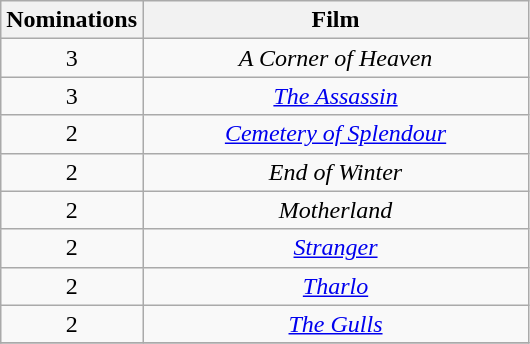<table class="wikitable" rowspan=2 border=2 style="text-align:center;">
<tr>
<th scope="col" width="50">Nominations</th>
<th scope="col" width="250">Film</th>
</tr>
<tr>
<td>3</td>
<td><em>A Corner of Heaven</em></td>
</tr>
<tr>
<td>3</td>
<td><em><a href='#'>The Assassin</a></em></td>
</tr>
<tr>
<td>2</td>
<td><em><a href='#'>Cemetery of Splendour</a></em></td>
</tr>
<tr>
<td>2</td>
<td><em>End of Winter</em></td>
</tr>
<tr>
<td>2</td>
<td><em>Motherland</em></td>
</tr>
<tr>
<td>2</td>
<td><em><a href='#'>Stranger</a></em></td>
</tr>
<tr>
<td>2</td>
<td><em><a href='#'>Tharlo</a></em></td>
</tr>
<tr>
<td>2</td>
<td><em><a href='#'>The Gulls</a></em></td>
</tr>
<tr>
</tr>
</table>
